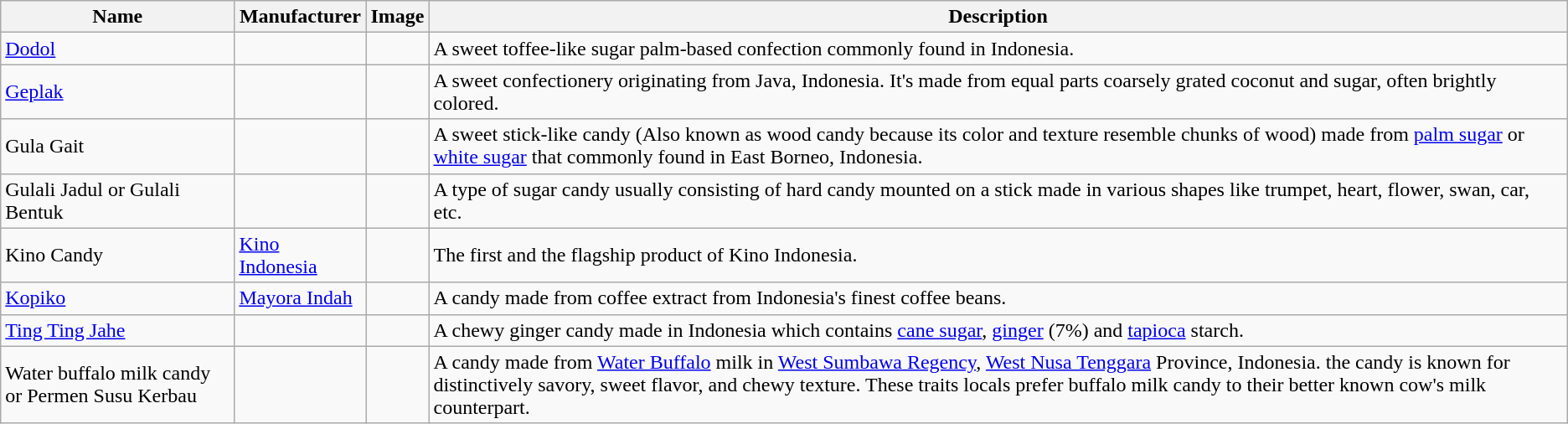<table class="wikitable sortable">
<tr>
<th>Name</th>
<th>Manufacturer</th>
<th class="unsortable">Image</th>
<th>Description</th>
</tr>
<tr>
<td><a href='#'>Dodol</a></td>
<td></td>
<td></td>
<td>A sweet toffee-like sugar palm-based confection commonly found in Indonesia.</td>
</tr>
<tr>
<td><a href='#'>Geplak</a></td>
<td></td>
<td></td>
<td>A sweet confectionery originating from Java, Indonesia. It's made from equal parts coarsely grated coconut and sugar, often brightly colored.</td>
</tr>
<tr>
<td>Gula Gait</td>
<td></td>
<td></td>
<td>A sweet stick-like candy (Also known as wood candy because its color and texture resemble chunks of wood) made from <a href='#'>palm sugar</a> or <a href='#'>white sugar</a> that commonly found in East Borneo, Indonesia.</td>
</tr>
<tr>
<td>Gulali Jadul or Gulali Bentuk</td>
<td></td>
<td></td>
<td>A type of sugar candy usually consisting of hard candy mounted on a stick made in various shapes like trumpet, heart, flower, swan, car, etc.</td>
</tr>
<tr>
<td>Kino Candy</td>
<td><a href='#'>Kino Indonesia</a></td>
<td></td>
<td>The first and the flagship product of Kino Indonesia.</td>
</tr>
<tr>
<td><a href='#'>Kopiko</a></td>
<td><a href='#'>Mayora Indah</a></td>
<td></td>
<td>A candy made from coffee extract from Indonesia's finest coffee beans.</td>
</tr>
<tr>
<td><a href='#'>Ting Ting Jahe</a></td>
<td></td>
<td></td>
<td>A chewy ginger candy made in Indonesia which contains <a href='#'>cane sugar</a>, <a href='#'>ginger</a> (7%) and <a href='#'>tapioca</a> starch.</td>
</tr>
<tr>
<td>Water buffalo milk candy or Permen Susu Kerbau</td>
<td></td>
<td></td>
<td>A candy made from <a href='#'>Water Buffalo</a> milk in <a href='#'>West Sumbawa Regency</a>, <a href='#'>West Nusa Tenggara</a> Province, Indonesia. the candy is known for distinctively savory, sweet flavor, and chewy texture. These traits locals prefer buffalo milk candy to their better known cow's milk counterpart.</td>
</tr>
</table>
